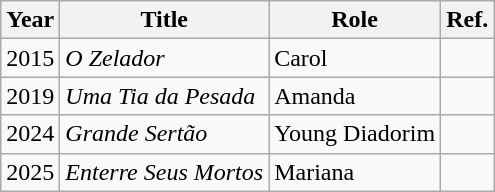<table class="wikitable sortable">
<tr>
<th>Year</th>
<th>Title</th>
<th>Role</th>
<th>Ref.</th>
</tr>
<tr>
<td>2015</td>
<td><em>O Zelador</em></td>
<td>Carol</td>
<td></td>
</tr>
<tr>
<td>2019</td>
<td><em>Uma Tia da Pesada</em></td>
<td>Amanda</td>
<td></td>
</tr>
<tr>
<td>2024</td>
<td><em>Grande Sertão</em></td>
<td>Young Diadorim</td>
<td></td>
</tr>
<tr>
<td>2025</td>
<td><em>Enterre Seus Mortos</em></td>
<td>Mariana</td>
<td></td>
</tr>
</table>
